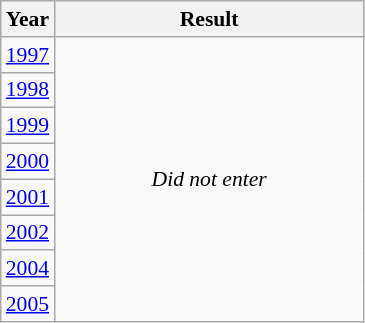<table class="wikitable" style="text-align: center; font-size:90%">
<tr>
<th>Year</th>
<th style="width:200px">Result</th>
</tr>
<tr>
<td> <a href='#'>1997</a></td>
<td rowspan="8"><em>Did not enter</em></td>
</tr>
<tr>
<td> <a href='#'>1998</a></td>
</tr>
<tr>
<td> <a href='#'>1999</a></td>
</tr>
<tr>
<td> <a href='#'>2000</a></td>
</tr>
<tr>
<td> <a href='#'>2001</a></td>
</tr>
<tr>
<td> <a href='#'>2002</a></td>
</tr>
<tr>
<td> <a href='#'>2004</a></td>
</tr>
<tr>
<td> <a href='#'>2005</a></td>
</tr>
</table>
